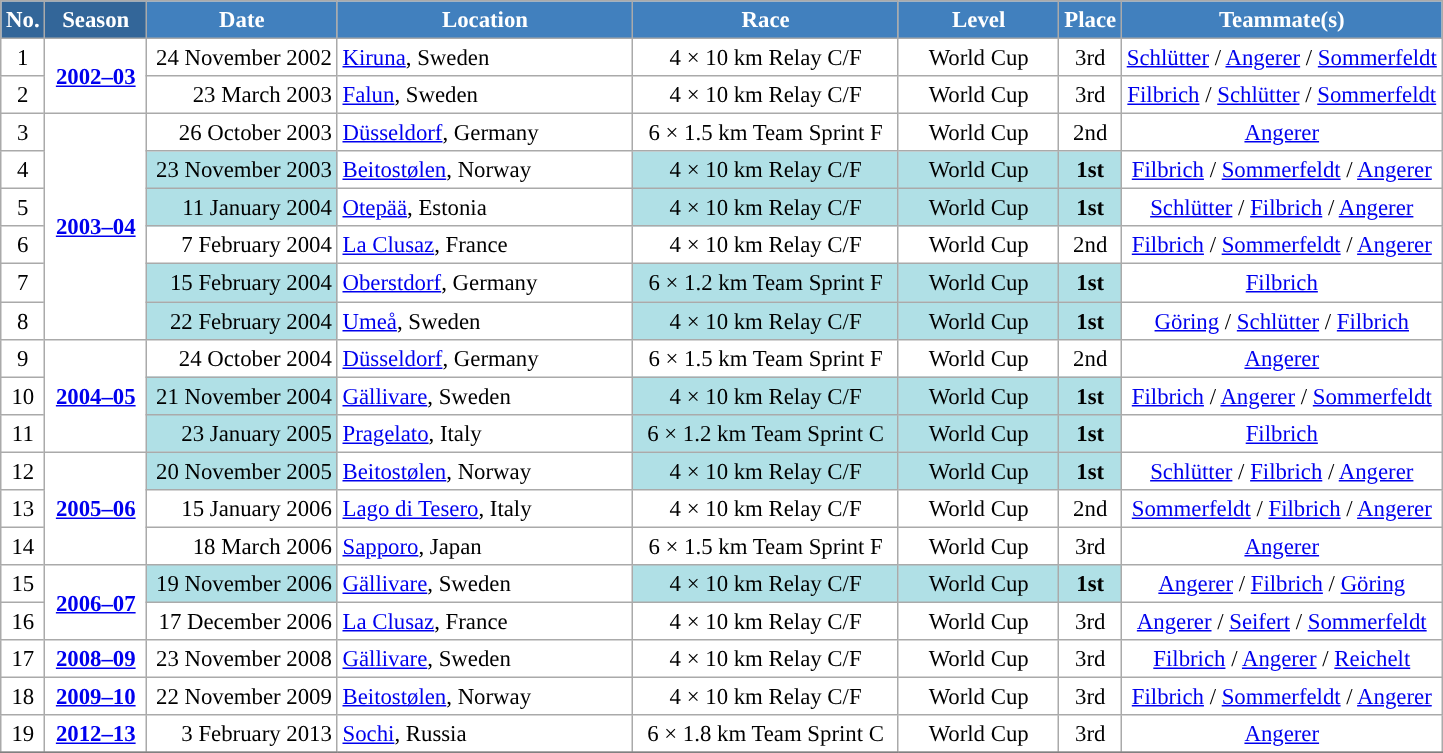<table class="wikitable sortable" style="font-size:95%; text-align:center; border:grey solid 1px; border-collapse:collapse; background:#ffffff;">
<tr style="background:#efefef;">
<th style="background-color:#369; color:white;">No.</th>
<th style="background-color:#369; color:white;">Season</th>
<th style="background-color:#4180be; color:white; width:120px;">Date</th>
<th style="background-color:#4180be; color:white; width:190px;">Location</th>
<th style="background-color:#4180be; color:white; width:170px;">Race</th>
<th style="background-color:#4180be; color:white; width:100px;">Level</th>
<th style="background-color:#4180be; color:white;">Place</th>
<th style="background-color:#4180be; color:white;">Teammate(s)</th>
</tr>
<tr>
<td align=center>1</td>
<td rowspan=2 align=center><strong> <a href='#'>2002–03</a> </strong></td>
<td align=right>24 November 2002</td>
<td align=left> <a href='#'>Kiruna</a>, Sweden</td>
<td>4 × 10 km Relay C/F</td>
<td>World Cup</td>
<td>3rd</td>
<td><a href='#'>Schlütter</a> / <a href='#'>Angerer</a> / <a href='#'>Sommerfeldt</a></td>
</tr>
<tr>
<td align=center>2</td>
<td align=right>23 March 2003</td>
<td align=left> <a href='#'>Falun</a>, Sweden</td>
<td>4 × 10 km Relay C/F</td>
<td>World Cup</td>
<td>3rd</td>
<td><a href='#'>Filbrich</a> / <a href='#'>Schlütter</a> / <a href='#'>Sommerfeldt</a></td>
</tr>
<tr>
<td align=center>3</td>
<td rowspan=6 align=center><strong> <a href='#'>2003–04</a> </strong></td>
<td align=right>26 October 2003</td>
<td align=left> <a href='#'>Düsseldorf</a>, Germany</td>
<td>6 × 1.5 km Team Sprint F</td>
<td>World Cup</td>
<td>2nd</td>
<td><a href='#'>Angerer</a></td>
</tr>
<tr>
<td align=center>4</td>
<td bgcolor="#BOEOE6" align=right>23 November 2003</td>
<td align=left> <a href='#'>Beitostølen</a>, Norway</td>
<td bgcolor="#BOEOE6">4 × 10 km Relay C/F</td>
<td bgcolor="#BOEOE6">World Cup</td>
<td bgcolor="#BOEOE6"><strong>1st</strong></td>
<td><a href='#'>Filbrich</a> / <a href='#'>Sommerfeldt</a> / <a href='#'>Angerer</a></td>
</tr>
<tr>
<td align=center>5</td>
<td bgcolor="#BOEOE6" align=right>11 January 2004</td>
<td align=left> <a href='#'>Otepää</a>, Estonia</td>
<td bgcolor="#BOEOE6">4 × 10 km Relay C/F</td>
<td bgcolor="#BOEOE6">World Cup</td>
<td bgcolor="#BOEOE6"><strong>1st</strong></td>
<td><a href='#'>Schlütter</a> / <a href='#'>Filbrich</a> / <a href='#'>Angerer</a></td>
</tr>
<tr>
<td align=center>6</td>
<td align=right>7 February 2004</td>
<td align=left> <a href='#'>La Clusaz</a>, France</td>
<td>4 × 10 km Relay C/F</td>
<td>World Cup</td>
<td>2nd</td>
<td><a href='#'>Filbrich</a> / <a href='#'>Sommerfeldt</a> / <a href='#'>Angerer</a></td>
</tr>
<tr>
<td align=center>7</td>
<td bgcolor="#BOEOE6" align=right>15 February 2004</td>
<td align=left> <a href='#'>Oberstdorf</a>, Germany</td>
<td bgcolor="#BOEOE6">6 × 1.2 km Team Sprint F</td>
<td bgcolor="#BOEOE6">World Cup</td>
<td bgcolor="#BOEOE6"><strong>1st</strong></td>
<td><a href='#'>Filbrich</a></td>
</tr>
<tr>
<td align=center>8</td>
<td bgcolor="#BOEOE6" align=right>22 February 2004</td>
<td align=left> <a href='#'>Umeå</a>, Sweden</td>
<td bgcolor="#BOEOE6">4 × 10 km Relay C/F</td>
<td bgcolor="#BOEOE6">World Cup</td>
<td bgcolor="#BOEOE6"><strong>1st</strong></td>
<td><a href='#'>Göring</a> / <a href='#'>Schlütter</a> / <a href='#'>Filbrich</a></td>
</tr>
<tr>
<td align=center>9</td>
<td rowspan=3 align=center><strong> <a href='#'>2004–05</a> </strong></td>
<td align=right>24 October 2004</td>
<td align=left> <a href='#'>Düsseldorf</a>, Germany</td>
<td>6 × 1.5 km Team Sprint F</td>
<td>World Cup</td>
<td>2nd</td>
<td><a href='#'>Angerer</a></td>
</tr>
<tr>
<td align=center>10</td>
<td bgcolor="#BOEOE6" align=right>21 November 2004</td>
<td align=left> <a href='#'>Gällivare</a>, Sweden</td>
<td bgcolor="#BOEOE6">4 × 10 km Relay C/F</td>
<td bgcolor="#BOEOE6">World Cup</td>
<td bgcolor="#BOEOE6"><strong>1st</strong></td>
<td><a href='#'>Filbrich</a> / <a href='#'>Angerer</a> / <a href='#'>Sommerfeldt</a></td>
</tr>
<tr>
<td align=center>11</td>
<td bgcolor="#BOEOE6" align=right>23 January 2005</td>
<td align=left> <a href='#'>Pragelato</a>, Italy</td>
<td bgcolor="#BOEOE6">6 × 1.2 km Team Sprint C</td>
<td bgcolor="#BOEOE6">World Cup</td>
<td bgcolor="#BOEOE6"><strong>1st</strong></td>
<td><a href='#'>Filbrich</a></td>
</tr>
<tr>
<td align=center>12</td>
<td rowspan=3 align=center><strong><a href='#'>2005–06</a></strong></td>
<td bgcolor="#BOEOE6" align=right>20 November 2005</td>
<td align=left> <a href='#'>Beitostølen</a>, Norway</td>
<td bgcolor="#BOEOE6">4 × 10 km Relay C/F</td>
<td bgcolor="#BOEOE6">World Cup</td>
<td bgcolor="#BOEOE6"><strong>1st</strong></td>
<td><a href='#'>Schlütter</a>  /  <a href='#'>Filbrich</a> / <a href='#'>Angerer</a></td>
</tr>
<tr>
<td align=center>13</td>
<td align=right>15 January 2006</td>
<td align=left> <a href='#'>Lago di Tesero</a>, Italy</td>
<td>4 × 10 km Relay C/F</td>
<td>World Cup</td>
<td>2nd</td>
<td><a href='#'>Sommerfeldt</a> /  <a href='#'>Filbrich</a> / <a href='#'>Angerer</a></td>
</tr>
<tr>
<td align=center>14</td>
<td align=right>18 March 2006</td>
<td align=left> <a href='#'>Sapporo</a>, Japan</td>
<td>6 × 1.5 km Team Sprint F</td>
<td>World Cup</td>
<td>3rd</td>
<td><a href='#'>Angerer</a></td>
</tr>
<tr>
<td align=center>15</td>
<td rowspan=2 align=center><strong><a href='#'>2006–07</a></strong></td>
<td bgcolor="#BOEOE6" align=right>19 November 2006</td>
<td align=left> <a href='#'>Gällivare</a>, Sweden</td>
<td bgcolor="#BOEOE6">4 × 10 km Relay C/F</td>
<td bgcolor="#BOEOE6">World Cup</td>
<td bgcolor="#BOEOE6"><strong>1st</strong></td>
<td><a href='#'>Angerer</a> / <a href='#'>Filbrich</a> / <a href='#'>Göring</a></td>
</tr>
<tr>
<td align=center>16</td>
<td align=right>17 December 2006</td>
<td align=left> <a href='#'>La Clusaz</a>, France</td>
<td>4 × 10 km Relay C/F</td>
<td>World Cup</td>
<td>3rd</td>
<td><a href='#'>Angerer</a> / <a href='#'>Seifert</a> / <a href='#'>Sommerfeldt</a></td>
</tr>
<tr>
<td align=center>17</td>
<td rowspan=1 align=center><strong> <a href='#'>2008–09</a> </strong></td>
<td align=right>23 November 2008</td>
<td align=left> <a href='#'>Gällivare</a>, Sweden</td>
<td>4 × 10 km Relay C/F</td>
<td>World Cup</td>
<td>3rd</td>
<td><a href='#'>Filbrich</a> / <a href='#'>Angerer</a> / <a href='#'>Reichelt</a></td>
</tr>
<tr>
<td align=center>18</td>
<td rowspan=1 align=center><strong> <a href='#'>2009–10</a> </strong></td>
<td align=right>22 November 2009</td>
<td align=left> <a href='#'>Beitostølen</a>, Norway</td>
<td>4 × 10 km Relay C/F</td>
<td>World Cup</td>
<td>3rd</td>
<td><a href='#'>Filbrich</a> / <a href='#'>Sommerfeldt</a> / <a href='#'>Angerer</a></td>
</tr>
<tr>
<td align=center>19</td>
<td rowspan=1 align=center><strong> <a href='#'>2012–13</a> </strong></td>
<td align=right>3 February 2013</td>
<td align=left> <a href='#'>Sochi</a>, Russia</td>
<td>6 × 1.8 km Team Sprint C</td>
<td>World Cup</td>
<td>3rd</td>
<td><a href='#'>Angerer</a></td>
</tr>
<tr>
</tr>
</table>
